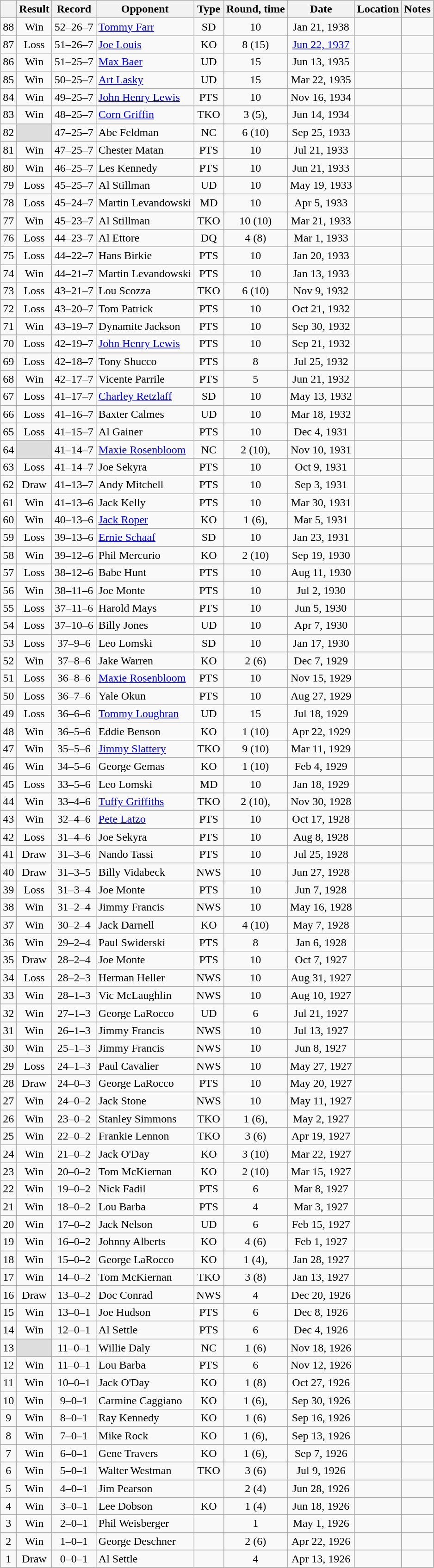<table class="wikitable mw-collapsible" style="text-align:center">
<tr>
<th></th>
<th>Result</th>
<th>Record</th>
<th>Opponent</th>
<th>Type</th>
<th>Round, time</th>
<th>Date</th>
<th>Location</th>
<th>Notes</th>
</tr>
<tr>
<td>88</td>
<td>Win</td>
<td>52–26–7 </td>
<td style="text-align:left;"><a href='#'>Tommy Farr</a></td>
<td>SD</td>
<td>10</td>
<td>Jan 21, 1938</td>
<td style="text-align:left;"></td>
<td style="text-align:left;"></td>
</tr>
<tr>
<td>87</td>
<td>Loss</td>
<td>51–26–7 </td>
<td style="text-align:left;"><a href='#'>Joe Louis</a></td>
<td>KO</td>
<td>8 (15)</td>
<td><a href='#'>Jun 22, 1937</a></td>
<td style="text-align:left;"></td>
<td style="text-align:left;"></td>
</tr>
<tr>
<td>86</td>
<td>Win</td>
<td>51–25–7 </td>
<td style="text-align:left;"><a href='#'>Max Baer</a></td>
<td>UD</td>
<td>15</td>
<td>Jun 13, 1935</td>
<td style="text-align:left;"></td>
<td style="text-align:left;"></td>
</tr>
<tr>
<td>85</td>
<td>Win</td>
<td>50–25–7 </td>
<td style="text-align:left;"><a href='#'>Art Lasky</a></td>
<td>UD</td>
<td>15</td>
<td>Mar 22, 1935</td>
<td style="text-align:left;"></td>
<td style="text-align:left;"></td>
</tr>
<tr>
<td>84</td>
<td>Win</td>
<td>49–25–7 </td>
<td style="text-align:left;"><a href='#'>John Henry Lewis</a></td>
<td>PTS</td>
<td>10</td>
<td>Nov 16, 1934</td>
<td style="text-align:left;"></td>
<td style="text-align:left;"></td>
</tr>
<tr>
<td>83</td>
<td>Win</td>
<td>48–25–7 </td>
<td style="text-align:left;"><a href='#'>Corn Griffin</a></td>
<td>TKO</td>
<td>3 (5), </td>
<td>Jun 14, 1934</td>
<td style="text-align:left;"></td>
<td style="text-align:left;"></td>
</tr>
<tr>
<td>82</td>
<td style="background:#DDD"></td>
<td>47–25–7 </td>
<td style="text-align:left;">Abe Feldman</td>
<td>NC</td>
<td>6 (10)</td>
<td>Sep 25, 1933</td>
<td style="text-align:left;"></td>
<td style="text-align:left;"></td>
</tr>
<tr>
<td>81</td>
<td>Win</td>
<td>47–25–7 </td>
<td style="text-align:left;">Chester Matan</td>
<td>PTS</td>
<td>10</td>
<td>Jul 21, 1933</td>
<td style="text-align:left;"></td>
<td style="text-align:left;"></td>
</tr>
<tr>
<td>80</td>
<td>Win</td>
<td>46–25–7 </td>
<td style="text-align:left;">Les Kennedy</td>
<td>PTS</td>
<td>10</td>
<td>Jun 21, 1933</td>
<td style="text-align:left;"></td>
<td style="text-align:left;"></td>
</tr>
<tr>
<td>79</td>
<td>Loss</td>
<td>45–25–7 </td>
<td style="text-align:left;">Al Stillman</td>
<td>UD</td>
<td>10</td>
<td>May 19, 1933</td>
<td style="text-align:left;"></td>
<td style="text-align:left;"></td>
</tr>
<tr>
<td>78</td>
<td>Loss</td>
<td>45–24–7 </td>
<td style="text-align:left;">Martin Levandowski</td>
<td>MD</td>
<td>10</td>
<td>Apr 5, 1933</td>
<td style="text-align:left;"></td>
<td style="text-align:left;"></td>
</tr>
<tr>
<td>77</td>
<td>Win</td>
<td>45–23–7 </td>
<td style="text-align:left;">Al Stillman</td>
<td>TKO</td>
<td>10 (10)</td>
<td>Mar 21, 1933</td>
<td style="text-align:left;"></td>
<td style="text-align:left;"></td>
</tr>
<tr>
<td>76</td>
<td>Loss</td>
<td>44–23–7 </td>
<td style="text-align:left;">Al Ettore</td>
<td>DQ</td>
<td>4 (8)</td>
<td>Mar 1, 1933</td>
<td style="text-align:left;"></td>
<td style="text-align:left;"></td>
</tr>
<tr>
<td>75</td>
<td>Loss</td>
<td>44–22–7 </td>
<td style="text-align:left;">Hans Birkie</td>
<td>PTS</td>
<td>10</td>
<td>Jan 20, 1933</td>
<td style="text-align:left;"></td>
<td style="text-align:left;"></td>
</tr>
<tr>
<td>74</td>
<td>Win</td>
<td>44–21–7 </td>
<td style="text-align:left;">Martin Levandowski</td>
<td>PTS</td>
<td>10</td>
<td>Jan 13, 1933</td>
<td style="text-align:left;"></td>
<td style="text-align:left;"></td>
</tr>
<tr>
<td>73</td>
<td>Loss</td>
<td>43–21–7 </td>
<td style="text-align:left;">Lou Scozza</td>
<td>TKO</td>
<td>6 (10)</td>
<td>Nov 9, 1932</td>
<td style="text-align:left;"></td>
<td style="text-align:left;"></td>
</tr>
<tr>
<td>72</td>
<td>Loss</td>
<td>43–20–7 </td>
<td style="text-align:left;">Tom Patrick</td>
<td>PTS</td>
<td>10</td>
<td>Oct 21, 1932</td>
<td style="text-align:left;"></td>
<td style="text-align:left;"></td>
</tr>
<tr>
<td>71</td>
<td>Win</td>
<td>43–19–7 </td>
<td style="text-align:left;">Dynamite Jackson</td>
<td>PTS</td>
<td>10</td>
<td>Sep 30, 1932</td>
<td style="text-align:left;"></td>
<td style="text-align:left;"></td>
</tr>
<tr>
<td>70</td>
<td>Loss</td>
<td>42–19–7 </td>
<td style="text-align:left;"><a href='#'>John Henry Lewis</a></td>
<td>PTS</td>
<td>10</td>
<td>Sep 21, 1932</td>
<td style="text-align:left;"></td>
<td style="text-align:left;"></td>
</tr>
<tr>
<td>69</td>
<td>Loss</td>
<td>42–18–7 </td>
<td style="text-align:left;">Tony Shucco</td>
<td>PTS</td>
<td>8</td>
<td>Jul 25, 1932</td>
<td style="text-align:left;"></td>
<td style="text-align:left;"></td>
</tr>
<tr>
<td>68</td>
<td>Win</td>
<td>42–17–7 </td>
<td style="text-align:left;">Vicente Parrile</td>
<td>PTS</td>
<td>5</td>
<td>Jun 21, 1932</td>
<td style="text-align:left;"></td>
<td style="text-align:left;"></td>
</tr>
<tr>
<td>67</td>
<td>Loss</td>
<td>41–17–7 </td>
<td style="text-align:left;"><a href='#'>Charley Retzlaff</a></td>
<td>SD</td>
<td>10</td>
<td>May 13, 1932</td>
<td style="text-align:left;"></td>
<td style="text-align:left;"></td>
</tr>
<tr>
<td>66</td>
<td>Loss</td>
<td>41–16–7 </td>
<td style="text-align:left;">Baxter Calmes</td>
<td>UD</td>
<td>10</td>
<td>Mar 18, 1932</td>
<td style="text-align:left;"></td>
<td style="text-align:left;"></td>
</tr>
<tr>
<td>65</td>
<td>Loss</td>
<td>41–15–7 </td>
<td style="text-align:left;">Al Gainer</td>
<td>PTS</td>
<td>10</td>
<td>Dec 4, 1931</td>
<td style="text-align:left;"></td>
<td style="text-align:left;"></td>
</tr>
<tr>
<td>64</td>
<td style="background:#DDD"></td>
<td>41–14–7 </td>
<td style="text-align:left;"><a href='#'>Maxie Rosenbloom</a></td>
<td>NC</td>
<td>2 (10), </td>
<td>Nov 10, 1931</td>
<td style="text-align:left;"></td>
<td style="text-align:left;"></td>
</tr>
<tr>
<td>63</td>
<td>Loss</td>
<td>41–14–7 </td>
<td style="text-align:left;">Joe Sekyra</td>
<td>PTS</td>
<td>10</td>
<td>Oct 9, 1931</td>
<td style="text-align:left;"></td>
<td style="text-align:left;"></td>
</tr>
<tr>
<td>62</td>
<td>Draw</td>
<td>41–13–7 </td>
<td style="text-align:left;">Andy Mitchell</td>
<td>PTS</td>
<td>10</td>
<td>Sep 3, 1931</td>
<td style="text-align:left;"></td>
<td style="text-align:left;"></td>
</tr>
<tr>
<td>61</td>
<td>Win</td>
<td>41–13–6 </td>
<td style="text-align:left;">Jack Kelly</td>
<td>PTS</td>
<td>10</td>
<td>Mar 30, 1931</td>
<td style="text-align:left;"></td>
<td style="text-align:left;"></td>
</tr>
<tr>
<td>60</td>
<td>Win</td>
<td>40–13–6 </td>
<td style="text-align:left;"><a href='#'>Jack Roper</a></td>
<td>KO</td>
<td>1 (6), </td>
<td>Mar 5, 1931</td>
<td style="text-align:left;"></td>
<td style="text-align:left;"></td>
</tr>
<tr>
<td>59</td>
<td>Loss</td>
<td>39–13–6 </td>
<td style="text-align:left;"><a href='#'>Ernie Schaaf</a></td>
<td>SD</td>
<td>10</td>
<td>Jan 23, 1931</td>
<td style="text-align:left;"></td>
<td style="text-align:left;"></td>
</tr>
<tr>
<td>58</td>
<td>Win</td>
<td>39–12–6 </td>
<td style="text-align:left;">Phil Mercurio</td>
<td>KO</td>
<td>2 (10)</td>
<td>Sep 19, 1930</td>
<td style="text-align:left;"></td>
<td style="text-align:left;"></td>
</tr>
<tr>
<td>57</td>
<td>Loss</td>
<td>38–12–6 </td>
<td style="text-align:left;">Babe Hunt</td>
<td>PTS</td>
<td>10</td>
<td>Aug 11, 1930</td>
<td style="text-align:left;"></td>
<td style="text-align:left;"></td>
</tr>
<tr>
<td>56</td>
<td>Win</td>
<td>38–11–6 </td>
<td style="text-align:left;">Joe Monte</td>
<td>PTS</td>
<td>10</td>
<td>Jul 2, 1930</td>
<td style="text-align:left;"></td>
<td style="text-align:left;"></td>
</tr>
<tr>
<td>55</td>
<td>Loss</td>
<td>37–11–6 </td>
<td style="text-align:left;">Harold Mays</td>
<td>PTS</td>
<td>10</td>
<td>Jun 5, 1930</td>
<td style="text-align:left;"></td>
<td style="text-align:left;"></td>
</tr>
<tr>
<td>54</td>
<td>Loss</td>
<td>37–10–6 </td>
<td style="text-align:left;">Billy Jones</td>
<td>UD</td>
<td>10</td>
<td>Apr 7, 1930</td>
<td style="text-align:left;"></td>
<td style="text-align:left;"></td>
</tr>
<tr>
<td>53</td>
<td>Loss</td>
<td>37–9–6 </td>
<td style="text-align:left;">Leo Lomski</td>
<td>SD</td>
<td>10</td>
<td>Jan 17, 1930</td>
<td style="text-align:left;"></td>
<td style="text-align:left;"></td>
</tr>
<tr>
<td>52</td>
<td>Win</td>
<td>37–8–6 </td>
<td style="text-align:left;">Jake Warren</td>
<td>KO</td>
<td>2 (6)</td>
<td>Dec 7, 1929</td>
<td style="text-align:left;"></td>
<td style="text-align:left;"></td>
</tr>
<tr>
<td>51</td>
<td>Loss</td>
<td>36–8–6 </td>
<td style="text-align:left;"><a href='#'>Maxie Rosenbloom</a></td>
<td>PTS</td>
<td>10</td>
<td>Nov 15, 1929</td>
<td style="text-align:left;"></td>
<td style="text-align:left;"></td>
</tr>
<tr>
<td>50</td>
<td>Loss</td>
<td>36–7–6 </td>
<td style="text-align:left;">Yale Okun</td>
<td>PTS</td>
<td>10</td>
<td>Aug 27, 1929</td>
<td style="text-align:left;"></td>
<td style="text-align:left;"></td>
</tr>
<tr>
<td>49</td>
<td>Loss</td>
<td>36–6–6 </td>
<td style="text-align:left;"><a href='#'>Tommy Loughran</a></td>
<td>UD</td>
<td>15</td>
<td>Jul 18, 1929</td>
<td style="text-align:left;"></td>
<td style="text-align:left;"></td>
</tr>
<tr>
<td>48</td>
<td>Win</td>
<td>36–5–6 </td>
<td style="text-align:left;">Eddie Benson</td>
<td>KO</td>
<td>1 (10)</td>
<td>Apr 22, 1929</td>
<td style="text-align:left;"></td>
<td style="text-align:left;"></td>
</tr>
<tr>
<td>47</td>
<td>Win</td>
<td>35–5–6 </td>
<td style="text-align:left;"><a href='#'>Jimmy Slattery</a></td>
<td>TKO</td>
<td>9 (10)</td>
<td>Mar 11, 1929</td>
<td style="text-align:left;"></td>
<td style="text-align:left;"></td>
</tr>
<tr>
<td>46</td>
<td>Win</td>
<td>34–5–6 </td>
<td style="text-align:left;">George Gemas</td>
<td>KO</td>
<td>1 (10)</td>
<td>Feb 4, 1929</td>
<td style="text-align:left;"></td>
<td style="text-align:left;"></td>
</tr>
<tr>
<td>45</td>
<td>Loss</td>
<td>33–5–6 </td>
<td style="text-align:left;">Leo Lomski</td>
<td>MD</td>
<td>10</td>
<td>Jan 18, 1929</td>
<td style="text-align:left;"></td>
<td style="text-align:left;"></td>
</tr>
<tr>
<td>44</td>
<td>Win</td>
<td>33–4–6 </td>
<td style="text-align:left;"><a href='#'>Tuffy Griffiths</a></td>
<td>TKO</td>
<td>2 (10), </td>
<td>Nov 30, 1928</td>
<td style="text-align:left;"></td>
<td style="text-align:left;"></td>
</tr>
<tr>
<td>43</td>
<td>Win</td>
<td>32–4–6 </td>
<td style="text-align:left;"><a href='#'>Pete Latzo</a></td>
<td>PTS</td>
<td>10</td>
<td>Oct 17, 1928</td>
<td style="text-align:left;"></td>
<td style="text-align:left;"></td>
</tr>
<tr>
<td>42</td>
<td>Loss</td>
<td>31–4–6 </td>
<td style="text-align:left;">Joe Sekyra</td>
<td>PTS</td>
<td>10</td>
<td>Aug 8, 1928</td>
<td style="text-align:left;"></td>
<td style="text-align:left;"></td>
</tr>
<tr>
<td>41</td>
<td>Draw</td>
<td>31–3–6 </td>
<td style="text-align:left;">Nando Tassi</td>
<td>PTS</td>
<td>10</td>
<td>Jul 25, 1928</td>
<td style="text-align:left;"></td>
<td style="text-align:left;"></td>
</tr>
<tr>
<td>40</td>
<td>Draw</td>
<td>31–3–5 </td>
<td style="text-align:left;">Billy Vidabeck</td>
<td>NWS</td>
<td>10</td>
<td>Jun 27, 1928</td>
<td style="text-align:left;"></td>
<td style="text-align:left;"></td>
</tr>
<tr>
<td>39</td>
<td>Loss</td>
<td>31–3–4 </td>
<td style="text-align:left;">Joe Monte</td>
<td>PTS</td>
<td>10</td>
<td>Jun 7, 1928</td>
<td style="text-align:left;"></td>
<td style="text-align:left;"></td>
</tr>
<tr>
<td>38</td>
<td>Win</td>
<td>31–2–4 </td>
<td style="text-align:left;">Jimmy Francis</td>
<td>NWS</td>
<td>10</td>
<td>May 16, 1928</td>
<td style="text-align:left;"></td>
<td style="text-align:left;"></td>
</tr>
<tr>
<td>37</td>
<td>Win</td>
<td>30–2–4 </td>
<td style="text-align:left;">Jack Darnell</td>
<td>KO</td>
<td>4 (10)</td>
<td>May 7, 1928</td>
<td style="text-align:left;"></td>
<td style="text-align:left;"></td>
</tr>
<tr>
<td>36</td>
<td>Win</td>
<td>29–2–4 </td>
<td style="text-align:left;">Paul Swiderski</td>
<td>PTS</td>
<td>8</td>
<td>Jan 6, 1928</td>
<td style="text-align:left;"></td>
<td style="text-align:left;"></td>
</tr>
<tr>
<td>35</td>
<td>Draw</td>
<td>28–2–4 </td>
<td style="text-align:left;">Joe Monte</td>
<td>PTS</td>
<td>10</td>
<td>Oct 7, 1927</td>
<td style="text-align:left;"></td>
<td style="text-align:left;"></td>
</tr>
<tr>
<td>34</td>
<td>Loss</td>
<td>28–2–3 </td>
<td style="text-align:left;">Herman Heller</td>
<td>NWS</td>
<td>10</td>
<td>Aug 31, 1927</td>
<td style="text-align:left;"></td>
<td style="text-align:left;"></td>
</tr>
<tr>
<td>33</td>
<td>Win</td>
<td>28–1–3 </td>
<td style="text-align:left;">Vic McLaughlin</td>
<td>NWS</td>
<td>10</td>
<td>Aug 10, 1927</td>
<td style="text-align:left;"></td>
<td style="text-align:left;"></td>
</tr>
<tr>
<td>32</td>
<td>Win</td>
<td>27–1–3 </td>
<td style="text-align:left;">George LaRocco</td>
<td>UD</td>
<td>6</td>
<td>Jul 21, 1927</td>
<td style="text-align:left;"></td>
<td style="text-align:left;"></td>
</tr>
<tr>
<td>31</td>
<td>Win</td>
<td>26–1–3 </td>
<td style="text-align:left;">Jimmy Francis</td>
<td>NWS</td>
<td>10</td>
<td>Jul 13, 1927</td>
<td style="text-align:left;"></td>
<td style="text-align:left;"></td>
</tr>
<tr>
<td>30</td>
<td>Win</td>
<td>25–1–3 </td>
<td style="text-align:left;">Jimmy Francis</td>
<td>NWS</td>
<td>10</td>
<td>Jun 8, 1927</td>
<td style="text-align:left;"></td>
<td style="text-align:left;"></td>
</tr>
<tr>
<td>29</td>
<td>Loss</td>
<td>24–1–3 </td>
<td style="text-align:left;">Paul Cavalier</td>
<td>NWS</td>
<td>10</td>
<td>May 27, 1927</td>
<td style="text-align:left;"></td>
<td style="text-align:left;"></td>
</tr>
<tr>
<td>28</td>
<td>Draw</td>
<td>24–0–3 </td>
<td style="text-align:left;">George LaRocco</td>
<td>PTS</td>
<td>10</td>
<td>May 20, 1927</td>
<td style="text-align:left;"></td>
<td style="text-align:left;"></td>
</tr>
<tr>
<td>27</td>
<td>Win</td>
<td>24–0–2 </td>
<td style="text-align:left;">Jack Stone</td>
<td>NWS</td>
<td>10</td>
<td>May 11, 1927</td>
<td style="text-align:left;"></td>
<td style="text-align:left;"></td>
</tr>
<tr>
<td>26</td>
<td>Win</td>
<td>23–0–2 </td>
<td style="text-align:left;">Stanley Simmons</td>
<td>TKO</td>
<td>1 (6), </td>
<td>May 2, 1927</td>
<td style="text-align:left;"></td>
<td style="text-align:left;"></td>
</tr>
<tr>
<td>25</td>
<td>Win</td>
<td>22–0–2 </td>
<td style="text-align:left;">Frankie Lennon</td>
<td>TKO</td>
<td>3 (6)</td>
<td>Apr 19, 1927</td>
<td style="text-align:left;"></td>
<td style="text-align:left;"></td>
</tr>
<tr>
<td>24</td>
<td>Win</td>
<td>21–0–2 </td>
<td style="text-align:left;">Jack O'Day</td>
<td>KO</td>
<td>3 (10)</td>
<td>Mar 22, 1927</td>
<td style="text-align:left;"></td>
<td style="text-align:left;"></td>
</tr>
<tr>
<td>23</td>
<td>Win</td>
<td>20–0–2 </td>
<td style="text-align:left;">Tom McKiernan</td>
<td>KO</td>
<td>2 (10)</td>
<td>Mar 15, 1927</td>
<td style="text-align:left;"></td>
<td style="text-align:left;"></td>
</tr>
<tr>
<td>22</td>
<td>Win</td>
<td>19–0–2 </td>
<td style="text-align:left;">Nick Fadil</td>
<td>PTS</td>
<td>6</td>
<td>Mar 8, 1927</td>
<td style="text-align:left;"></td>
<td style="text-align:left;"></td>
</tr>
<tr>
<td>21</td>
<td>Win</td>
<td>18–0–2 </td>
<td style="text-align:left;">Lou Barba</td>
<td>PTS</td>
<td>4</td>
<td>Mar 3, 1927</td>
<td style="text-align:left;"></td>
<td style="text-align:left;"></td>
</tr>
<tr>
<td>20</td>
<td>Win</td>
<td>17–0–2 </td>
<td style="text-align:left;">Jack Nelson</td>
<td>UD</td>
<td>6</td>
<td>Feb 15, 1927</td>
<td style="text-align:left;"></td>
<td style="text-align:left;"></td>
</tr>
<tr>
<td>19</td>
<td>Win</td>
<td>16–0–2 </td>
<td style="text-align:left;">Johnny Alberts</td>
<td>KO</td>
<td>4 (6)</td>
<td>Feb 1, 1927</td>
<td style="text-align:left;"></td>
<td style="text-align:left;"></td>
</tr>
<tr>
<td>18</td>
<td>Win</td>
<td>15–0–2 </td>
<td style="text-align:left;">George LaRocco</td>
<td>KO</td>
<td>1 (4), </td>
<td>Jan 28, 1927</td>
<td style="text-align:left;"></td>
<td style="text-align:left;"></td>
</tr>
<tr>
<td>17</td>
<td>Win</td>
<td>14–0–2 </td>
<td style="text-align:left;">Tom McKiernan</td>
<td>TKO</td>
<td>3 (8)</td>
<td>Jan 13, 1927</td>
<td style="text-align:left;"></td>
<td style="text-align:left;"></td>
</tr>
<tr>
<td>16</td>
<td>Draw</td>
<td>13–0–2 </td>
<td style="text-align:left;">Doc Conrad</td>
<td>NWS</td>
<td>4</td>
<td>Dec 20, 1926</td>
<td style="text-align:left;"></td>
<td style="text-align:left;"></td>
</tr>
<tr>
<td>15</td>
<td>Win</td>
<td>13–0–1 </td>
<td style="text-align:left;">Joe Hudson</td>
<td>PTS</td>
<td>6</td>
<td>Dec 8, 1926</td>
<td style="text-align:left;"></td>
<td style="text-align:left;"></td>
</tr>
<tr>
<td>14</td>
<td>Win</td>
<td>12–0–1 </td>
<td style="text-align:left;">Al Settle</td>
<td>PTS</td>
<td>6</td>
<td>Dec 4, 1926</td>
<td style="text-align:left;"></td>
<td style="text-align:left;"></td>
</tr>
<tr>
<td>13</td>
<td style="background:#DDD"></td>
<td>11–0–1 </td>
<td style="text-align:left;">Willie Daly</td>
<td>NC</td>
<td>1 (6)</td>
<td>Nov 18, 1926</td>
<td style="text-align:left;"></td>
<td style="text-align:left;"></td>
</tr>
<tr>
<td>12</td>
<td>Win</td>
<td>11–0–1</td>
<td style="text-align:left;">Lou Barba</td>
<td>PTS</td>
<td>6</td>
<td>Nov 12, 1926</td>
<td style="text-align:left;"></td>
<td></td>
</tr>
<tr>
<td>11</td>
<td>Win</td>
<td>10–0–1</td>
<td style="text-align:left;">Jack O'Day</td>
<td>KO</td>
<td>1 (8)</td>
<td>Oct 27, 1926</td>
<td style="text-align:left;"></td>
<td></td>
</tr>
<tr>
<td>10</td>
<td>Win</td>
<td>9–0–1</td>
<td style="text-align:left;">Carmine Caggiano</td>
<td>KO</td>
<td>1 (6), </td>
<td>Sep 30, 1926</td>
<td style="text-align:left;"></td>
<td></td>
</tr>
<tr>
<td>9</td>
<td>Win</td>
<td>8–0–1</td>
<td style="text-align:left;">Ray Kennedy</td>
<td>KO</td>
<td>1 (6)</td>
<td>Sep 16, 1926</td>
<td style="text-align:left;"></td>
<td style="text-align:left;"></td>
</tr>
<tr>
<td>8</td>
<td>Win</td>
<td>7–0–1</td>
<td style="text-align:left;">Mike Rock</td>
<td>KO</td>
<td>1 (6), </td>
<td>Sep 13, 1926</td>
<td style="text-align:left;"></td>
<td></td>
</tr>
<tr>
<td>7</td>
<td>Win</td>
<td>6–0–1</td>
<td style="text-align:left;">Gene Travers</td>
<td>KO</td>
<td>1 (6), </td>
<td>Sep 7, 1926</td>
<td style="text-align:left;"></td>
<td></td>
</tr>
<tr>
<td>6</td>
<td>Win</td>
<td>5–0–1</td>
<td style="text-align:left;">Walter Westman</td>
<td>TKO</td>
<td>3 (6)</td>
<td>Jul 9, 1926</td>
<td style="text-align:left;"></td>
<td></td>
</tr>
<tr>
<td>5</td>
<td>Win</td>
<td>4–0–1</td>
<td style="text-align:left;">Jim Pearson</td>
<td></td>
<td>2 (4)</td>
<td>Jun 28, 1926</td>
<td style="text-align:left;"></td>
<td></td>
</tr>
<tr>
<td>4</td>
<td>Win</td>
<td>3–0–1</td>
<td style="text-align:left;">Lee Dobson</td>
<td>KO</td>
<td>1 (4)</td>
<td>Jun 18, 1926</td>
<td style="text-align:left;"></td>
<td></td>
</tr>
<tr>
<td>3</td>
<td>Win</td>
<td>2–0–1</td>
<td style="text-align:left;">Phil Weisberger</td>
<td></td>
<td>1</td>
<td>May 1, 1926</td>
<td style="text-align:left;"></td>
<td></td>
</tr>
<tr>
<td>2</td>
<td>Win</td>
<td>1–0–1</td>
<td style="text-align:left;">George Deschner</td>
<td></td>
<td>2 (6)</td>
<td>Apr 22, 1926</td>
<td style="text-align:left;"></td>
<td></td>
</tr>
<tr>
<td>1</td>
<td>Draw</td>
<td>0–0–1</td>
<td style="text-align:left;">Al Settle</td>
<td></td>
<td>4</td>
<td>Apr 13, 1926</td>
<td style="text-align:left;"></td>
<td></td>
</tr>
</table>
